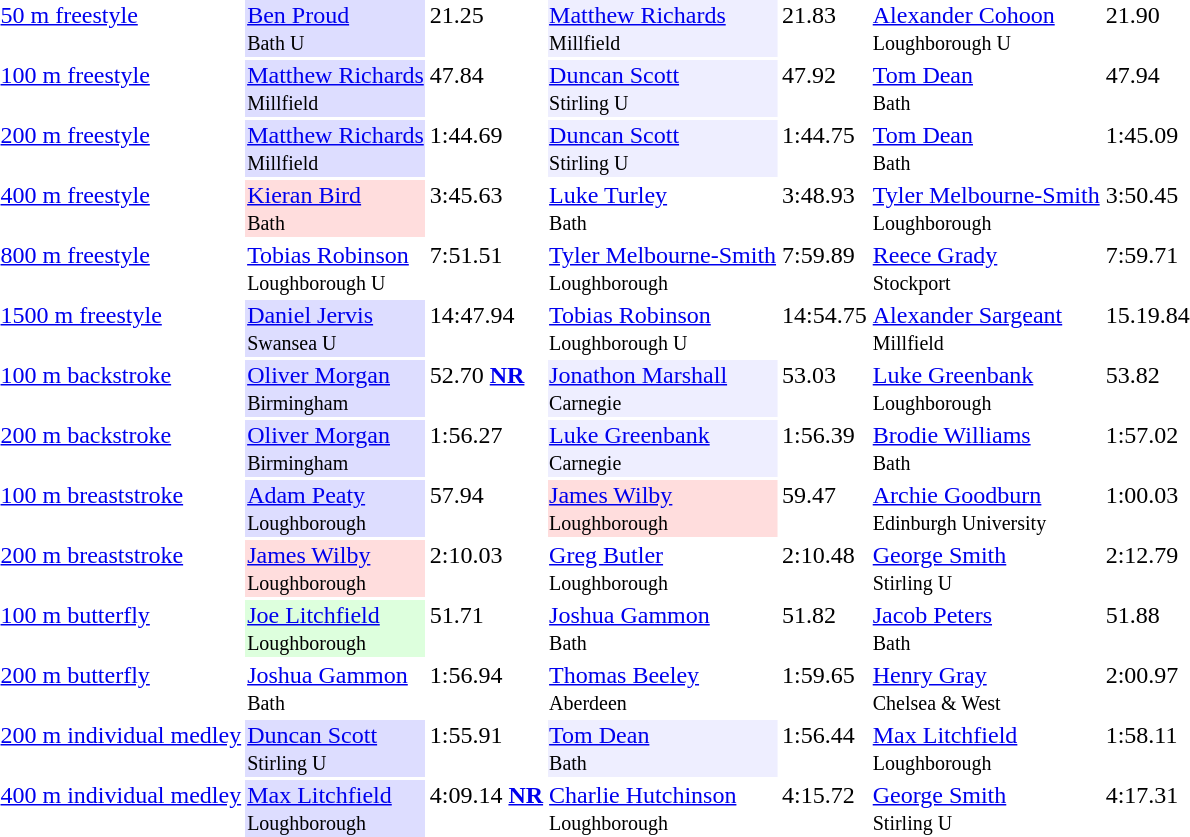<table>
<tr valign="top">
<td><a href='#'>50 m freestyle</a></td>
<td bgcolor=#DDF><a href='#'>Ben Proud</a><br><small>Bath U</small></td>
<td>21.25</td>
<td bgcolor=#EEF><a href='#'>Matthew Richards</a><br><small>Millfield</small></td>
<td>21.83</td>
<td><a href='#'>Alexander Cohoon</a><br><small>Loughborough U</small></td>
<td>21.90</td>
</tr>
<tr valign="top">
<td><a href='#'>100 m freestyle</a></td>
<td bgcolor=#DDF><a href='#'>Matthew Richards</a><br><small>Millfield</small></td>
<td>47.84</td>
<td bgcolor=#EEF><a href='#'>Duncan Scott</a><br><small>Stirling U</small></td>
<td>47.92</td>
<td><a href='#'>Tom Dean</a><br><small>Bath</small></td>
<td>47.94</td>
</tr>
<tr valign="top">
<td><a href='#'>200 m freestyle</a></td>
<td bgcolor=#DDF><a href='#'>Matthew Richards</a><br><small>Millfield</small></td>
<td>1:44.69</td>
<td bgcolor=#EEF><a href='#'>Duncan Scott</a><br><small>Stirling U</small></td>
<td>1:44.75</td>
<td><a href='#'>Tom Dean</a><br><small>Bath</small></td>
<td>1:45.09</td>
</tr>
<tr valign="top">
<td><a href='#'>400 m freestyle</a></td>
<td bgcolor=#FDD><a href='#'>Kieran Bird</a><br><small>Bath</small></td>
<td>3:45.63</td>
<td><a href='#'>Luke Turley</a><br><small>Bath</small></td>
<td>3:48.93</td>
<td><a href='#'>Tyler Melbourne-Smith</a><br><small>Loughborough</small></td>
<td>3:50.45</td>
</tr>
<tr valign="top">
<td><a href='#'>800 m freestyle</a></td>
<td><a href='#'>Tobias Robinson</a><br><small>Loughborough U</small></td>
<td>7:51.51</td>
<td><a href='#'>Tyler Melbourne-Smith</a><br><small>Loughborough</small></td>
<td>7:59.89</td>
<td><a href='#'>Reece Grady</a><br><small>Stockport</small></td>
<td>7:59.71</td>
</tr>
<tr valign="top">
<td><a href='#'>1500 m freestyle</a></td>
<td bgcolor=#DDF><a href='#'>Daniel Jervis</a><br><small>Swansea U</small></td>
<td>14:47.94</td>
<td><a href='#'>Tobias Robinson</a><br><small>Loughborough U</small></td>
<td>14:54.75</td>
<td><a href='#'>Alexander Sargeant</a><br><small>Millfield</small></td>
<td>15.19.84</td>
</tr>
<tr valign="top">
<td><a href='#'>100 m backstroke</a></td>
<td bgcolor=#DDF><a href='#'>Oliver Morgan</a><br><small>Birmingham</small></td>
<td>52.70 <strong><a href='#'>NR</a></strong></td>
<td bgcolor=#EEF><a href='#'>Jonathon Marshall</a><br><small>Carnegie</small></td>
<td>53.03</td>
<td><a href='#'>Luke Greenbank</a><br><small>Loughborough</small></td>
<td>53.82</td>
</tr>
<tr valign="top">
<td><a href='#'>200 m backstroke</a></td>
<td bgcolor=#DDF><a href='#'>Oliver Morgan</a><br><small>Birmingham</small></td>
<td>1:56.27</td>
<td bgcolor=#EEF><a href='#'>Luke Greenbank</a><br><small>Carnegie</small></td>
<td>1:56.39</td>
<td><a href='#'>Brodie Williams</a><br><small>Bath</small></td>
<td>1:57.02</td>
</tr>
<tr valign="top">
<td><a href='#'>100 m breaststroke</a></td>
<td bgcolor=#DDF><a href='#'>Adam Peaty</a><br><small>Loughborough</small></td>
<td>57.94</td>
<td bgcolor=#FDD><a href='#'>James Wilby</a><br><small>Loughborough</small></td>
<td>59.47</td>
<td><a href='#'>Archie Goodburn</a><br><small>Edinburgh University</small></td>
<td>1:00.03</td>
</tr>
<tr valign="top">
<td><a href='#'>200 m breaststroke</a></td>
<td bgcolor=#FDD><a href='#'>James Wilby</a><br><small>Loughborough</small></td>
<td>2:10.03</td>
<td><a href='#'>Greg Butler</a><br><small>Loughborough</small></td>
<td>2:10.48</td>
<td><a href='#'>George Smith</a><br><small>Stirling U</small></td>
<td>2:12.79</td>
</tr>
<tr valign="top">
<td><a href='#'>100 m butterfly</a></td>
<td bgcolor=#DFD><a href='#'>Joe Litchfield</a><br><small>Loughborough</small></td>
<td>51.71</td>
<td><a href='#'>Joshua Gammon</a><br><small>Bath</small></td>
<td>51.82</td>
<td><a href='#'>Jacob Peters</a><br><small>Bath</small></td>
<td>51.88</td>
</tr>
<tr valign="top">
<td><a href='#'>200 m butterfly</a></td>
<td><a href='#'>Joshua Gammon</a><br><small>Bath</small></td>
<td>1:56.94</td>
<td><a href='#'>Thomas Beeley</a><br><small>Aberdeen</small></td>
<td>1:59.65</td>
<td><a href='#'>Henry Gray</a><br><small>Chelsea & West</small></td>
<td>2:00.97</td>
</tr>
<tr valign="top">
<td><a href='#'>200 m individual medley</a></td>
<td bgcolor=#DDF><a href='#'>Duncan Scott</a><br><small>Stirling U</small></td>
<td>1:55.91</td>
<td bgcolor=#EEF><a href='#'>Tom Dean</a><br><small>Bath</small></td>
<td>1:56.44</td>
<td><a href='#'>Max Litchfield</a> <br><small>Loughborough </small></td>
<td>1:58.11</td>
</tr>
<tr valign="top">
<td><a href='#'>400 m individual medley</a></td>
<td bgcolor=#DDF><a href='#'>Max Litchfield</a> <br><small>Loughborough </small></td>
<td>4:09.14 <strong><a href='#'>NR</a></strong></td>
<td><a href='#'>Charlie Hutchinson</a> <br><small>Loughborough </small></td>
<td>4:15.72</td>
<td><a href='#'>George Smith</a><br><small>Stirling U</small></td>
<td>4:17.31</td>
</tr>
</table>
